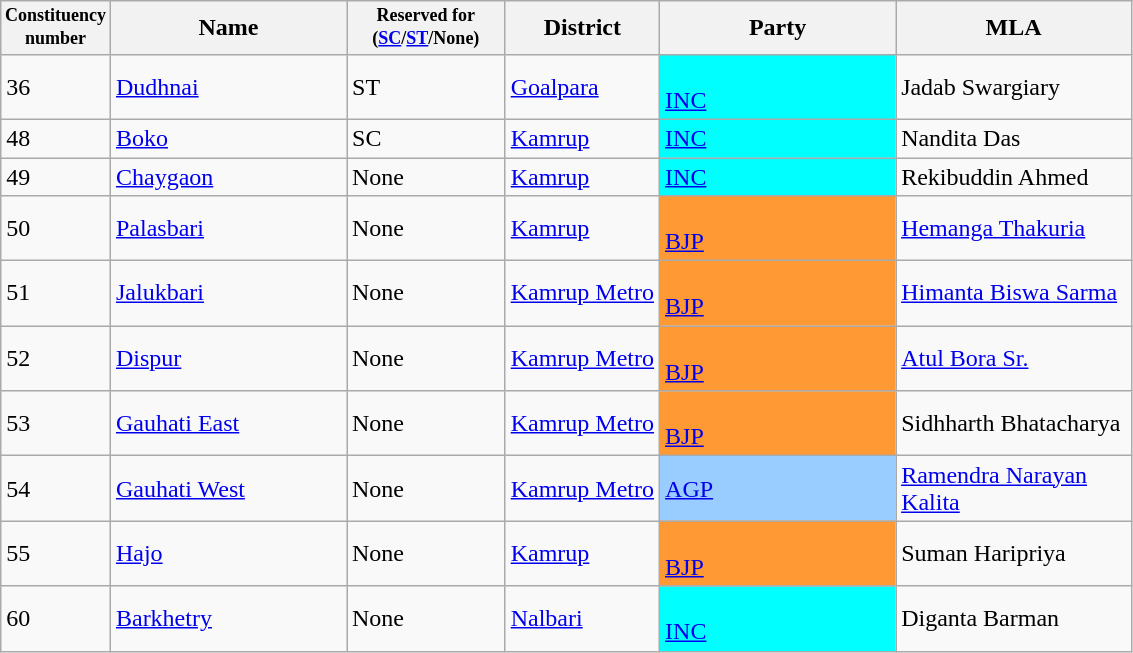<table class="wikitable sortable">
<tr>
<th width="50px" style="font-size:75%">Constituency number</th>
<th width="150px">Name</th>
<th width="100px" style="font-size:75%">Reserved for (<a href='#'>SC</a>/<a href='#'>ST</a>/None)</th>
<th>District</th>
<th width="150px">Party</th>
<th width="150px">MLA</th>
</tr>
<tr>
<td>36</td>
<td><a href='#'>Dudhnai</a></td>
<td>ST</td>
<td><a href='#'>Goalpara</a></td>
<td bgcolor=#00FFFF><br><a href='#'>INC</a></td>
<td>Jadab Swargiary</td>
</tr>
<tr>
<td>48</td>
<td><a href='#'>Boko</a></td>
<td>SC</td>
<td><a href='#'>Kamrup</a></td>
<td bgcolor=#00FFFF><a href='#'>INC</a></td>
<td>Nandita Das</td>
</tr>
<tr>
<td>49</td>
<td><a href='#'>Chaygaon</a></td>
<td>None</td>
<td><a href='#'>Kamrup</a></td>
<td bgcolor=#00FFFF><a href='#'>INC</a></td>
<td>Rekibuddin Ahmed</td>
</tr>
<tr>
<td>50</td>
<td><a href='#'>Palasbari</a></td>
<td>None</td>
<td><a href='#'>Kamrup</a></td>
<td bgcolor=#FF9933><br><a href='#'>BJP</a></td>
<td><a href='#'>Hemanga Thakuria</a></td>
</tr>
<tr>
<td>51</td>
<td><a href='#'>Jalukbari</a></td>
<td>None</td>
<td><a href='#'>Kamrup Metro</a></td>
<td bgcolor=#FF9933><br><a href='#'>BJP</a></td>
<td><a href='#'>Himanta Biswa Sarma</a></td>
</tr>
<tr>
<td>52</td>
<td><a href='#'>Dispur</a></td>
<td>None</td>
<td><a href='#'>Kamrup Metro</a></td>
<td bgcolor=#FF9933><br><a href='#'>BJP</a></td>
<td><a href='#'>Atul Bora Sr.</a></td>
</tr>
<tr>
<td>53</td>
<td><a href='#'>Gauhati East</a></td>
<td>None</td>
<td><a href='#'>Kamrup Metro</a></td>
<td bgcolor=#FF9933><br><a href='#'>BJP</a></td>
<td>Sidhharth Bhatacharya</td>
</tr>
<tr>
<td>54</td>
<td><a href='#'>Gauhati West</a></td>
<td>None</td>
<td><a href='#'>Kamrup Metro</a></td>
<td bgcolor=#99CCFF><a href='#'>AGP</a></td>
<td><a href='#'>Ramendra Narayan Kalita</a></td>
</tr>
<tr>
<td>55</td>
<td><a href='#'>Hajo</a></td>
<td>None</td>
<td><a href='#'>Kamrup</a></td>
<td bgcolor=#FF9933><br><a href='#'>BJP</a></td>
<td>Suman Haripriya</td>
</tr>
<tr>
<td>60</td>
<td><a href='#'>Barkhetry</a></td>
<td>None</td>
<td><a href='#'>Nalbari</a></td>
<td bgcolor=#00FFFF><br><a href='#'>INC</a></td>
<td>Diganta Barman</td>
</tr>
</table>
